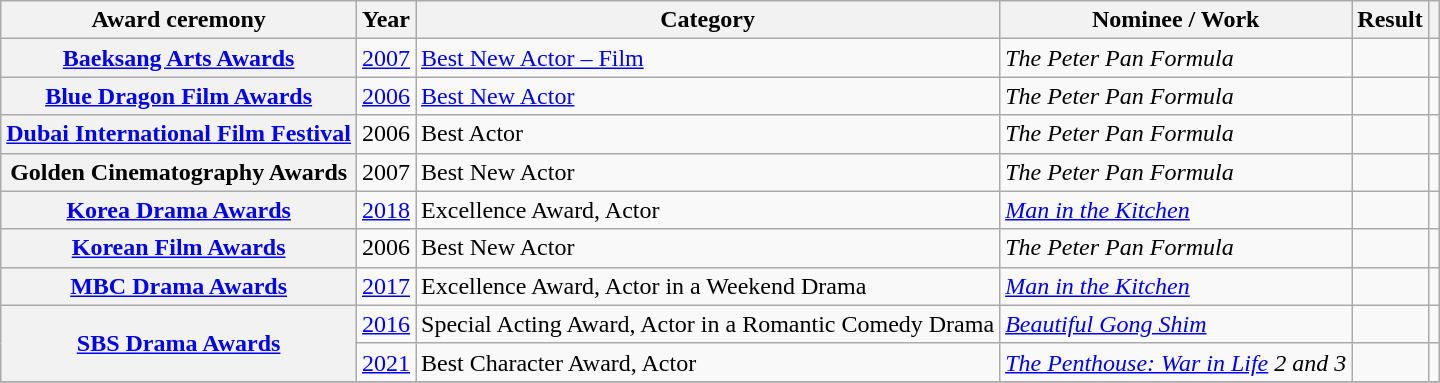<table class="wikitable plainrowheaders sortable">
<tr>
<th scope="col">Award ceremony</th>
<th scope="col">Year</th>
<th scope="col">Category</th>
<th scope="col">Nominee / Work</th>
<th scope="col">Result</th>
<th scope="col" class="unsortable"></th>
</tr>
<tr>
<th scope="row"><a href='#'>Baeksang Arts Awards</a></th>
<td style="text-align:center"><a href='#'>2007</a></td>
<td><a href='#'>Best New Actor – Film</a></td>
<td><em>The Peter Pan Formula</em></td>
<td></td>
<td></td>
</tr>
<tr>
<th scope="row"><a href='#'>Blue Dragon Film Awards</a></th>
<td style="text-align:center"><a href='#'>2006</a></td>
<td><a href='#'>Best New Actor</a></td>
<td><em>The Peter Pan Formula</em></td>
<td></td>
<td></td>
</tr>
<tr>
<th scope="row"><a href='#'>Dubai International Film Festival</a></th>
<td style="text-align:center">2006</td>
<td>Best Actor</td>
<td><em>The Peter Pan Formula</em></td>
<td></td>
<td style="text-align:center"></td>
</tr>
<tr>
<th scope="row">Golden Cinematography Awards</th>
<td style="text-align:center">2007</td>
<td>Best New Actor</td>
<td><em>The Peter Pan Formula</em></td>
<td></td>
<td></td>
</tr>
<tr>
<th scope="row"><a href='#'>Korea Drama Awards</a></th>
<td style="text-align:center"><a href='#'>2018</a></td>
<td>Excellence Award, Actor</td>
<td><em><a href='#'>Man in the Kitchen</a></em></td>
<td></td>
<td style="text-align:center"></td>
</tr>
<tr>
<th scope="row"><a href='#'>Korean Film Awards</a></th>
<td style="text-align:center">2006</td>
<td>Best New Actor</td>
<td><em>The Peter Pan Formula</em></td>
<td></td>
<td></td>
</tr>
<tr>
<th scope="row"><a href='#'>MBC Drama Awards</a></th>
<td style="text-align:center"><a href='#'>2017</a></td>
<td>Excellence Award, Actor in a Weekend Drama</td>
<td><em><a href='#'>Man in the Kitchen</a></em></td>
<td></td>
<td style="text-align:center"></td>
</tr>
<tr>
<th scope="row" rowspan="2"><a href='#'>SBS Drama Awards</a></th>
<td style="text-align:center"><a href='#'>2016</a></td>
<td>Special Acting Award, Actor in a Romantic Comedy Drama</td>
<td><em><a href='#'>Beautiful Gong Shim</a></em></td>
<td></td>
<td></td>
</tr>
<tr>
<td style="text-align:center"><a href='#'>2021</a></td>
<td>Best Character Award, Actor</td>
<td><em><a href='#'>The Penthouse: War in Life</a> 2 and 3</em></td>
<td></td>
<td></td>
</tr>
<tr>
</tr>
</table>
